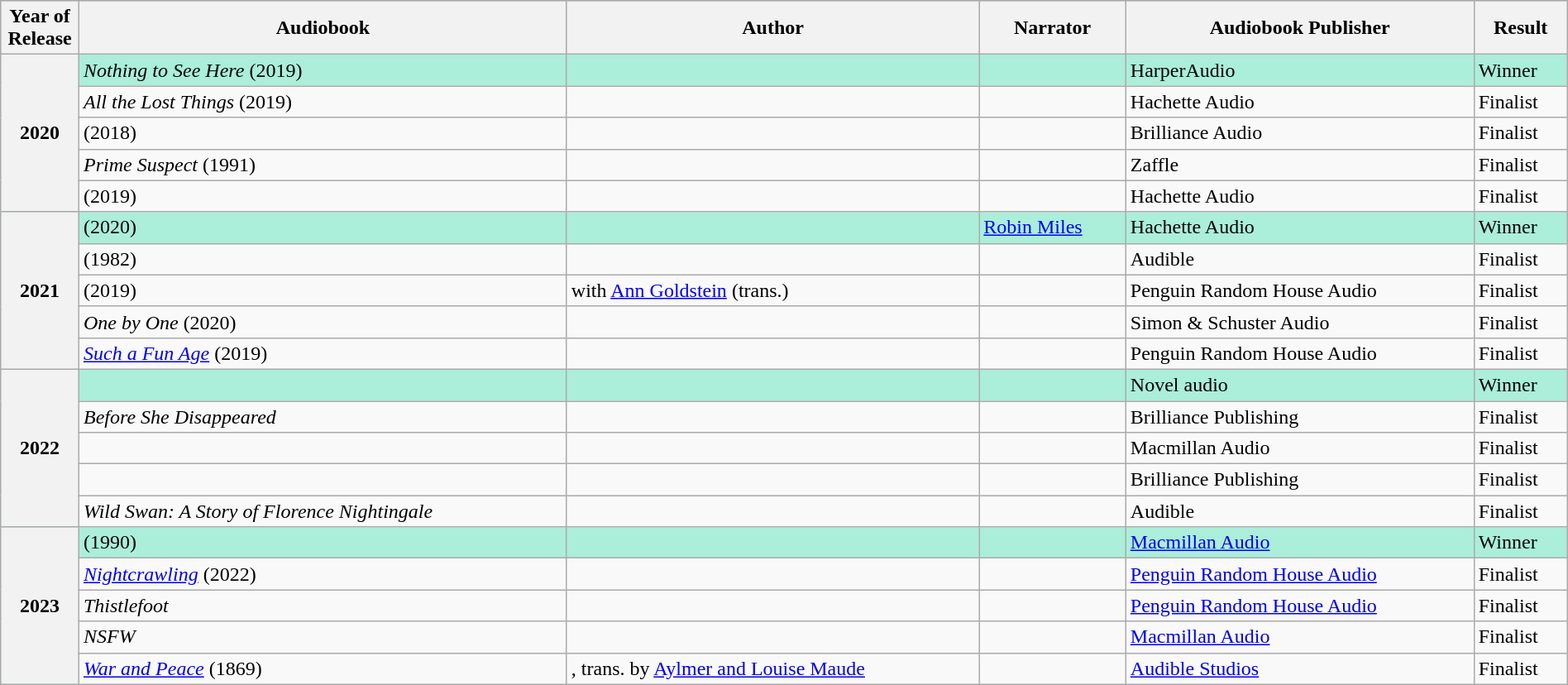<table class="wikitable sortable mw-collapsible" style="width:100%">
<tr bgcolor="#bebebe">
<th width="5%">Year of Release</th>
<th>Audiobook</th>
<th>Author</th>
<th>Narrator</th>
<th>Audiobook Publisher</th>
<th>Result</th>
</tr>
<tr style="background:#ABEED9">
<th rowspan="5">2020<br></th>
<td><em>Nothing to See Here</em> (2019)</td>
<td></td>
<td></td>
<td>HarperAudio</td>
<td>Winner</td>
</tr>
<tr>
<td><em>All the Lost Things</em> (2019)</td>
<td></td>
<td></td>
<td>Hachette Audio</td>
<td>Finalist</td>
</tr>
<tr>
<td><em></em> (2018)</td>
<td></td>
<td></td>
<td>Brilliance Audio</td>
<td>Finalist</td>
</tr>
<tr>
<td><em>Prime Suspect</em> (1991)</td>
<td></td>
<td></td>
<td>Zaffle</td>
<td>Finalist</td>
</tr>
<tr>
<td><em></em> (2019)</td>
<td></td>
<td></td>
<td>Hachette Audio</td>
<td>Finalist</td>
</tr>
<tr style="background:#ABEED9">
<th rowspan="5">2021<br></th>
<td><em></em> (2020)</td>
<td></td>
<td><a href='#'>Robin Miles</a></td>
<td>Hachette Audio</td>
<td>Winner</td>
</tr>
<tr>
<td><em></em> (1982)</td>
<td></td>
<td></td>
<td>Audible</td>
<td>Finalist</td>
</tr>
<tr>
<td><em></em> (2019)</td>
<td> with <a href='#'>Ann Goldstein</a> (trans.)</td>
<td></td>
<td>Penguin Random House Audio</td>
<td>Finalist</td>
</tr>
<tr>
<td><em>One by One</em> (2020)</td>
<td></td>
<td></td>
<td>Simon & Schuster Audio</td>
<td>Finalist</td>
</tr>
<tr>
<td><em><a href='#'>Such a Fun Age</a></em> (2019)</td>
<td></td>
<td></td>
<td>Penguin Random House Audio</td>
<td>Finalist</td>
</tr>
<tr style="background:#ABEED9">
<th rowspan="5">2022<br></th>
<td><em></em></td>
<td></td>
<td></td>
<td>Novel audio</td>
<td>Winner</td>
</tr>
<tr>
<td><em>Before She Disappeared</em></td>
<td></td>
<td></td>
<td>Brilliance Publishing</td>
<td>Finalist</td>
</tr>
<tr>
<td><em></em></td>
<td></td>
<td></td>
<td>Macmillan Audio</td>
<td>Finalist</td>
</tr>
<tr>
<td><em></em></td>
<td></td>
<td></td>
<td>Brilliance Publishing</td>
<td>Finalist</td>
</tr>
<tr>
<td><em>Wild Swan: A Story of Florence Nightingale</em></td>
<td></td>
<td></td>
<td>Audible</td>
<td>Finalist</td>
</tr>
<tr style="background:#ABEED9">
<th rowspan="5">2023<br></th>
<td> (1990)</td>
<td></td>
<td></td>
<td><a href='#'>Macmillan Audio</a></td>
<td>Winner</td>
</tr>
<tr>
<td><em><a href='#'>Nightcrawling</a></em> (2022)</td>
<td></td>
<td></td>
<td><a href='#'>Penguin Random House Audio</a></td>
<td>Finalist</td>
</tr>
<tr>
<td><em>Thistlefoot</em></td>
<td></td>
<td></td>
<td><a href='#'>Penguin Random House Audio</a></td>
<td>Finalist</td>
</tr>
<tr>
<td><em>NSFW</em></td>
<td></td>
<td></td>
<td><a href='#'>Macmillan Audio</a></td>
<td>Finalist</td>
</tr>
<tr>
<td><em><a href='#'>War and Peace</a></em> (1869)</td>
<td>, trans. by <a href='#'>Aylmer and Louise Maude</a></td>
<td></td>
<td><a href='#'>Audible Studios</a></td>
<td>Finalist</td>
</tr>
</table>
